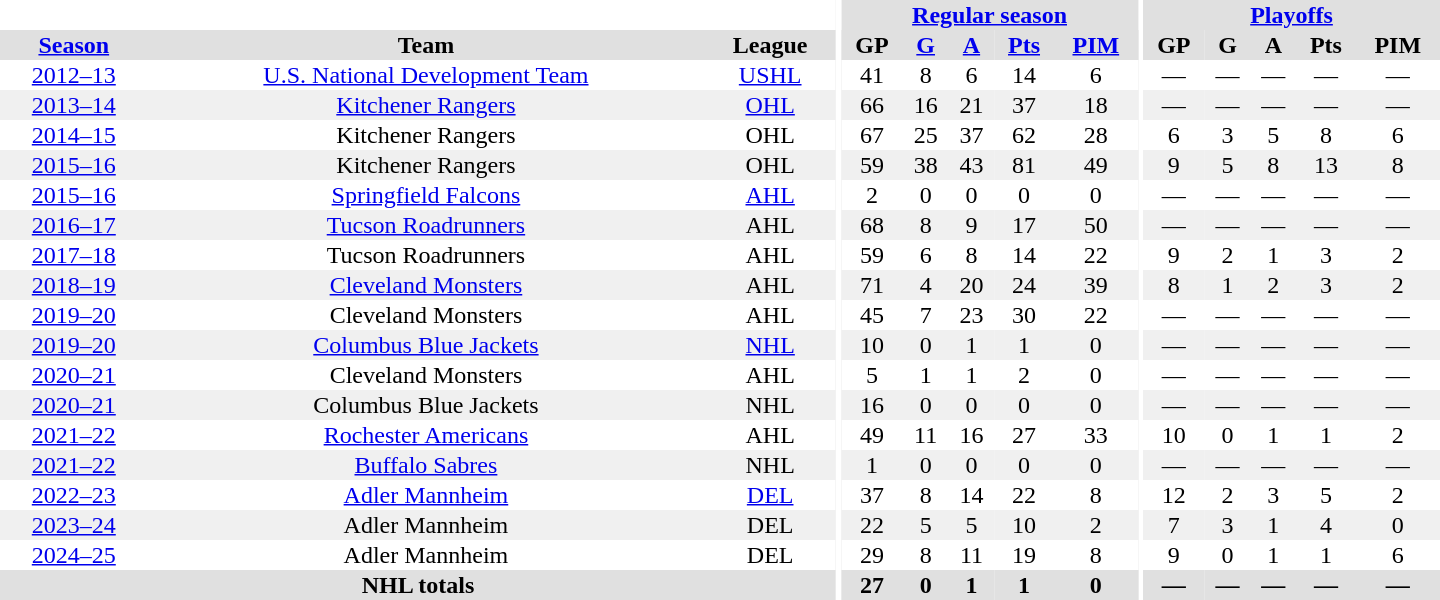<table border="0" cellpadding="1" cellspacing="0" style="text-align:center; width:60em">
<tr bgcolor="#e0e0e0">
<th colspan="3" bgcolor="#ffffff"></th>
<th rowspan="99" bgcolor="#ffffff"></th>
<th colspan="5"><a href='#'>Regular season</a></th>
<th rowspan="99" bgcolor="#ffffff"></th>
<th colspan="5"><a href='#'>Playoffs</a></th>
</tr>
<tr bgcolor="#e0e0e0">
<th><a href='#'>Season</a></th>
<th>Team</th>
<th>League</th>
<th>GP</th>
<th><a href='#'>G</a></th>
<th><a href='#'>A</a></th>
<th><a href='#'>Pts</a></th>
<th><a href='#'>PIM</a></th>
<th>GP</th>
<th>G</th>
<th>A</th>
<th>Pts</th>
<th>PIM</th>
</tr>
<tr>
<td><a href='#'>2012–13</a></td>
<td><a href='#'>U.S. National Development Team</a></td>
<td><a href='#'>USHL</a></td>
<td>41</td>
<td>8</td>
<td>6</td>
<td>14</td>
<td>6</td>
<td>—</td>
<td>—</td>
<td>—</td>
<td>—</td>
<td>—</td>
</tr>
<tr bgcolor="#f0f0f0">
<td><a href='#'>2013–14</a></td>
<td><a href='#'>Kitchener Rangers</a></td>
<td><a href='#'>OHL</a></td>
<td>66</td>
<td>16</td>
<td>21</td>
<td>37</td>
<td>18</td>
<td>—</td>
<td>—</td>
<td>—</td>
<td>—</td>
<td>—</td>
</tr>
<tr>
<td><a href='#'>2014–15</a></td>
<td>Kitchener Rangers</td>
<td>OHL</td>
<td>67</td>
<td>25</td>
<td>37</td>
<td>62</td>
<td>28</td>
<td>6</td>
<td>3</td>
<td>5</td>
<td>8</td>
<td>6</td>
</tr>
<tr bgcolor="#f0f0f0">
<td><a href='#'>2015–16</a></td>
<td>Kitchener Rangers</td>
<td>OHL</td>
<td>59</td>
<td>38</td>
<td>43</td>
<td>81</td>
<td>49</td>
<td>9</td>
<td>5</td>
<td>8</td>
<td>13</td>
<td>8</td>
</tr>
<tr>
<td><a href='#'>2015–16</a></td>
<td><a href='#'>Springfield Falcons</a></td>
<td><a href='#'>AHL</a></td>
<td>2</td>
<td>0</td>
<td>0</td>
<td>0</td>
<td>0</td>
<td>—</td>
<td>—</td>
<td>—</td>
<td>—</td>
<td>—</td>
</tr>
<tr bgcolor="#f0f0f0">
<td><a href='#'>2016–17</a></td>
<td><a href='#'>Tucson Roadrunners</a></td>
<td>AHL</td>
<td>68</td>
<td>8</td>
<td>9</td>
<td>17</td>
<td>50</td>
<td>—</td>
<td>—</td>
<td>—</td>
<td>—</td>
<td>—</td>
</tr>
<tr>
<td><a href='#'>2017–18</a></td>
<td>Tucson Roadrunners</td>
<td>AHL</td>
<td>59</td>
<td>6</td>
<td>8</td>
<td>14</td>
<td>22</td>
<td>9</td>
<td>2</td>
<td>1</td>
<td>3</td>
<td>2</td>
</tr>
<tr bgcolor="#f0f0f0">
<td><a href='#'>2018–19</a></td>
<td><a href='#'>Cleveland Monsters</a></td>
<td>AHL</td>
<td>71</td>
<td>4</td>
<td>20</td>
<td>24</td>
<td>39</td>
<td>8</td>
<td>1</td>
<td>2</td>
<td>3</td>
<td>2</td>
</tr>
<tr>
<td><a href='#'>2019–20</a></td>
<td>Cleveland Monsters</td>
<td>AHL</td>
<td>45</td>
<td>7</td>
<td>23</td>
<td>30</td>
<td>22</td>
<td>—</td>
<td>—</td>
<td>—</td>
<td>—</td>
<td>—</td>
</tr>
<tr bgcolor="#f0f0f0">
<td><a href='#'>2019–20</a></td>
<td><a href='#'>Columbus Blue Jackets</a></td>
<td><a href='#'>NHL</a></td>
<td>10</td>
<td>0</td>
<td>1</td>
<td>1</td>
<td>0</td>
<td>—</td>
<td>—</td>
<td>—</td>
<td>—</td>
<td>—</td>
</tr>
<tr>
<td><a href='#'>2020–21</a></td>
<td>Cleveland Monsters</td>
<td>AHL</td>
<td>5</td>
<td>1</td>
<td>1</td>
<td>2</td>
<td>0</td>
<td>—</td>
<td>—</td>
<td>—</td>
<td>—</td>
<td>—</td>
</tr>
<tr bgcolor="#f0f0f0">
<td><a href='#'>2020–21</a></td>
<td>Columbus Blue Jackets</td>
<td>NHL</td>
<td>16</td>
<td>0</td>
<td>0</td>
<td>0</td>
<td>0</td>
<td>—</td>
<td>—</td>
<td>—</td>
<td>—</td>
<td>—</td>
</tr>
<tr>
<td><a href='#'>2021–22</a></td>
<td><a href='#'>Rochester Americans</a></td>
<td>AHL</td>
<td>49</td>
<td>11</td>
<td>16</td>
<td>27</td>
<td>33</td>
<td>10</td>
<td>0</td>
<td>1</td>
<td>1</td>
<td>2</td>
</tr>
<tr bgcolor="#f0f0f0">
<td><a href='#'>2021–22</a></td>
<td><a href='#'>Buffalo Sabres</a></td>
<td>NHL</td>
<td>1</td>
<td>0</td>
<td>0</td>
<td>0</td>
<td>0</td>
<td>—</td>
<td>—</td>
<td>—</td>
<td>—</td>
<td>—</td>
</tr>
<tr>
<td><a href='#'>2022–23</a></td>
<td><a href='#'>Adler Mannheim</a></td>
<td><a href='#'>DEL</a></td>
<td>37</td>
<td>8</td>
<td>14</td>
<td>22</td>
<td>8</td>
<td>12</td>
<td>2</td>
<td>3</td>
<td>5</td>
<td>2</td>
</tr>
<tr bgcolor="#f0f0f0">
<td><a href='#'>2023–24</a></td>
<td>Adler Mannheim</td>
<td>DEL</td>
<td>22</td>
<td>5</td>
<td>5</td>
<td>10</td>
<td>2</td>
<td>7</td>
<td>3</td>
<td>1</td>
<td>4</td>
<td>0</td>
</tr>
<tr>
<td><a href='#'>2024–25</a></td>
<td>Adler Mannheim</td>
<td>DEL</td>
<td>29</td>
<td>8</td>
<td>11</td>
<td>19</td>
<td>8</td>
<td>9</td>
<td>0</td>
<td>1</td>
<td>1</td>
<td>6</td>
</tr>
<tr bgcolor="#e0e0e0">
<th colspan="3">NHL totals</th>
<th>27</th>
<th>0</th>
<th>1</th>
<th>1</th>
<th>0</th>
<th>—</th>
<th>—</th>
<th>—</th>
<th>—</th>
<th>—</th>
</tr>
</table>
